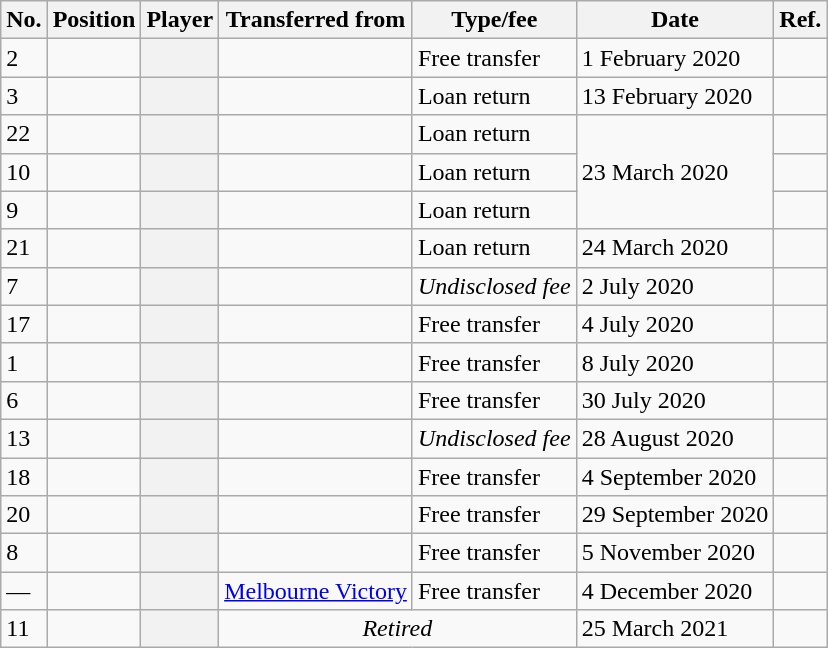<table class="wikitable plainrowheaders sortable" style="text-align:center; text-align:left">
<tr>
<th scope="col">No.</th>
<th scope="col">Position</th>
<th scope="col">Player</th>
<th scope="col">Transferred from</th>
<th scope="col">Type/fee</th>
<th scope="col">Date</th>
<th class="unsortable" scope="col">Ref.</th>
</tr>
<tr>
<td>2</td>
<td></td>
<th scope="row"></th>
<td></td>
<td>Free transfer</td>
<td>1 February 2020</td>
<td></td>
</tr>
<tr>
<td>3</td>
<td></td>
<th scope="row"></th>
<td></td>
<td>Loan return</td>
<td>13 February 2020</td>
<td></td>
</tr>
<tr>
<td>22</td>
<td></td>
<th scope="row"></th>
<td></td>
<td>Loan return</td>
<td rowspan="3">23 March 2020</td>
<td></td>
</tr>
<tr>
<td>10</td>
<td></td>
<th scope="row"></th>
<td></td>
<td>Loan return</td>
<td></td>
</tr>
<tr>
<td>9</td>
<td></td>
<th scope="row"></th>
<td></td>
<td>Loan return</td>
<td></td>
</tr>
<tr>
<td>21</td>
<td></td>
<th scope="row"></th>
<td></td>
<td>Loan return</td>
<td>24 March 2020</td>
<td></td>
</tr>
<tr>
<td>7</td>
<td></td>
<th scope="row"></th>
<td></td>
<td><em>Undisclosed fee</em></td>
<td>2 July 2020</td>
<td></td>
</tr>
<tr>
<td>17</td>
<td></td>
<th scope="row"></th>
<td></td>
<td>Free transfer</td>
<td>4 July 2020</td>
<td></td>
</tr>
<tr>
<td>1</td>
<td></td>
<th scope="row"></th>
<td></td>
<td>Free transfer</td>
<td>8 July 2020</td>
<td></td>
</tr>
<tr>
<td>6</td>
<td></td>
<th scope="row"></th>
<td></td>
<td>Free transfer</td>
<td>30 July 2020</td>
<td></td>
</tr>
<tr>
<td>13</td>
<td></td>
<th scope="row"></th>
<td></td>
<td><em>Undisclosed fee</em></td>
<td>28 August 2020</td>
<td></td>
</tr>
<tr>
<td>18</td>
<td></td>
<th scope="row"></th>
<td></td>
<td>Free transfer</td>
<td>4 September 2020</td>
<td></td>
</tr>
<tr>
<td>20</td>
<td></td>
<th scope="row"></th>
<td></td>
<td>Free transfer</td>
<td>29 September 2020</td>
<td></td>
</tr>
<tr>
<td>8</td>
<td></td>
<th scope="row"></th>
<td></td>
<td>Free transfer</td>
<td>5 November 2020</td>
<td></td>
</tr>
<tr>
<td>—</td>
<td></td>
<th scope="row"></th>
<td><a href='#'>Melbourne Victory</a></td>
<td>Free transfer</td>
<td>4 December 2020</td>
<td></td>
</tr>
<tr>
<td>11</td>
<td></td>
<th scope="row"></th>
<td colspan="2" align="center"><em>Retired</em></td>
<td>25 March 2021</td>
<td></td>
</tr>
</table>
